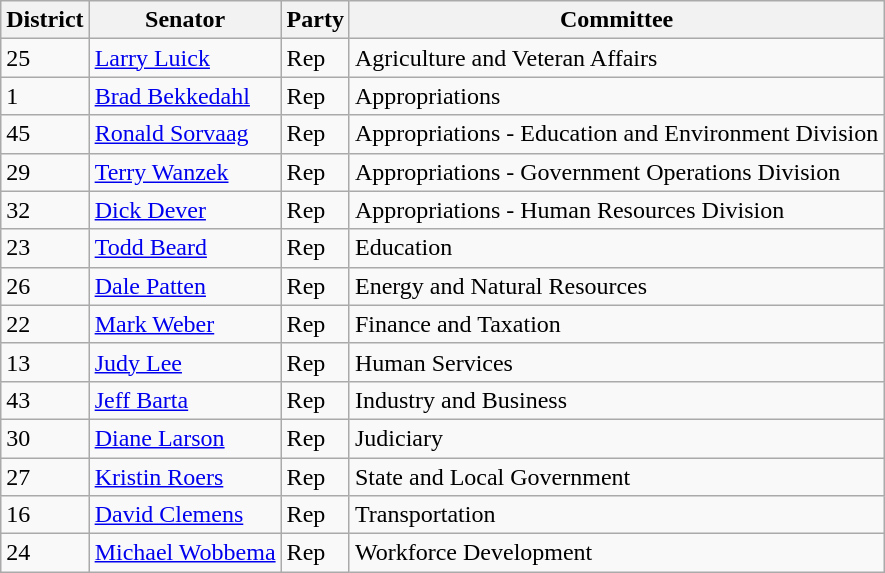<table class="wikitable sortable">
<tr>
<th>District</th>
<th>Senator</th>
<th>Party</th>
<th>Committee</th>
</tr>
<tr>
<td>25</td>
<td><a href='#'>Larry Luick</a></td>
<td>Rep</td>
<td>Agriculture and Veteran Affairs</td>
</tr>
<tr>
<td>1</td>
<td><a href='#'>Brad Bekkedahl</a></td>
<td>Rep</td>
<td>Appropriations</td>
</tr>
<tr>
<td>45</td>
<td><a href='#'>Ronald Sorvaag</a></td>
<td>Rep</td>
<td>Appropriations - Education and Environment Division</td>
</tr>
<tr>
<td>29</td>
<td><a href='#'>Terry Wanzek</a></td>
<td>Rep</td>
<td>Appropriations - Government Operations Division</td>
</tr>
<tr>
<td>32</td>
<td><a href='#'>Dick Dever</a></td>
<td>Rep</td>
<td>Appropriations - Human Resources Division</td>
</tr>
<tr>
<td>23</td>
<td><a href='#'>Todd Beard</a></td>
<td>Rep</td>
<td>Education</td>
</tr>
<tr>
<td>26</td>
<td><a href='#'>Dale Patten</a></td>
<td>Rep</td>
<td>Energy and Natural Resources</td>
</tr>
<tr>
<td>22</td>
<td><a href='#'>Mark Weber</a></td>
<td>Rep</td>
<td>Finance and Taxation</td>
</tr>
<tr>
<td>13</td>
<td><a href='#'>Judy Lee</a></td>
<td>Rep</td>
<td>Human Services</td>
</tr>
<tr>
<td>43</td>
<td><a href='#'>Jeff Barta</a></td>
<td>Rep</td>
<td>Industry and Business</td>
</tr>
<tr>
<td>30</td>
<td><a href='#'>Diane Larson</a></td>
<td>Rep</td>
<td>Judiciary</td>
</tr>
<tr>
<td>27</td>
<td><a href='#'>Kristin Roers</a></td>
<td>Rep</td>
<td>State and Local Government</td>
</tr>
<tr>
<td>16</td>
<td><a href='#'>David Clemens</a></td>
<td>Rep</td>
<td>Transportation</td>
</tr>
<tr>
<td>24</td>
<td><a href='#'>Michael Wobbema</a></td>
<td>Rep</td>
<td>Workforce Development</td>
</tr>
</table>
